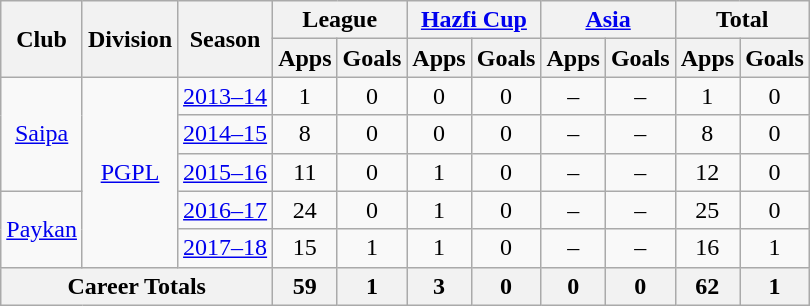<table class="wikitable" style="text-align: center;">
<tr>
<th rowspan="2">Club</th>
<th rowspan="2">Division</th>
<th rowspan="2">Season</th>
<th colspan="2">League</th>
<th colspan="2"><a href='#'>Hazfi Cup</a></th>
<th colspan="2"><a href='#'>Asia</a></th>
<th colspan="2">Total</th>
</tr>
<tr>
<th>Apps</th>
<th>Goals</th>
<th>Apps</th>
<th>Goals</th>
<th>Apps</th>
<th>Goals</th>
<th>Apps</th>
<th>Goals</th>
</tr>
<tr>
<td rowspan="3"><a href='#'>Saipa</a></td>
<td rowspan="5"><a href='#'>PGPL</a></td>
<td><a href='#'>2013–14</a></td>
<td>1</td>
<td>0</td>
<td>0</td>
<td>0</td>
<td>–</td>
<td>–</td>
<td>1</td>
<td>0</td>
</tr>
<tr>
<td><a href='#'>2014–15</a></td>
<td>8</td>
<td>0</td>
<td>0</td>
<td>0</td>
<td>–</td>
<td>–</td>
<td>8</td>
<td>0</td>
</tr>
<tr>
<td><a href='#'>2015–16</a></td>
<td>11</td>
<td>0</td>
<td>1</td>
<td>0</td>
<td>–</td>
<td>–</td>
<td>12</td>
<td>0</td>
</tr>
<tr>
<td rowspan="2"><a href='#'>Paykan</a></td>
<td><a href='#'>2016–17</a></td>
<td>24</td>
<td>0</td>
<td>1</td>
<td>0</td>
<td>–</td>
<td>–</td>
<td>25</td>
<td>0</td>
</tr>
<tr>
<td><a href='#'>2017–18</a></td>
<td>15</td>
<td>1</td>
<td>1</td>
<td>0</td>
<td>–</td>
<td>–</td>
<td>16</td>
<td>1</td>
</tr>
<tr>
<th colspan=3>Career Totals</th>
<th>59</th>
<th>1</th>
<th>3</th>
<th>0</th>
<th>0</th>
<th>0</th>
<th>62</th>
<th>1</th>
</tr>
</table>
